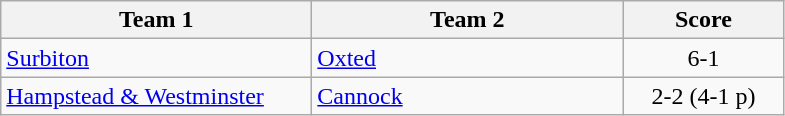<table class="wikitable" style="font-size: 100%">
<tr>
<th width=200>Team 1</th>
<th width=200>Team 2</th>
<th width=100>Score</th>
</tr>
<tr>
<td><a href='#'>Surbiton</a></td>
<td><a href='#'>Oxted</a></td>
<td align=center>6-1</td>
</tr>
<tr>
<td><a href='#'>Hampstead & Westminster</a></td>
<td><a href='#'>Cannock</a></td>
<td align=center>2-2 (4-1 p)</td>
</tr>
</table>
